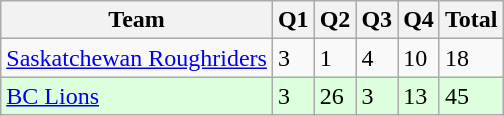<table class="wikitable">
<tr>
<th>Team</th>
<th>Q1</th>
<th>Q2</th>
<th>Q3</th>
<th>Q4</th>
<th>Total</th>
</tr>
<tr>
<td><a href='#'>Saskatchewan Roughriders</a></td>
<td>3</td>
<td>1</td>
<td>4</td>
<td>10</td>
<td>18</td>
</tr>
<tr style="background-color:#DDFFDD">
<td><a href='#'>BC Lions</a></td>
<td>3</td>
<td>26</td>
<td>3</td>
<td>13</td>
<td>45</td>
</tr>
</table>
